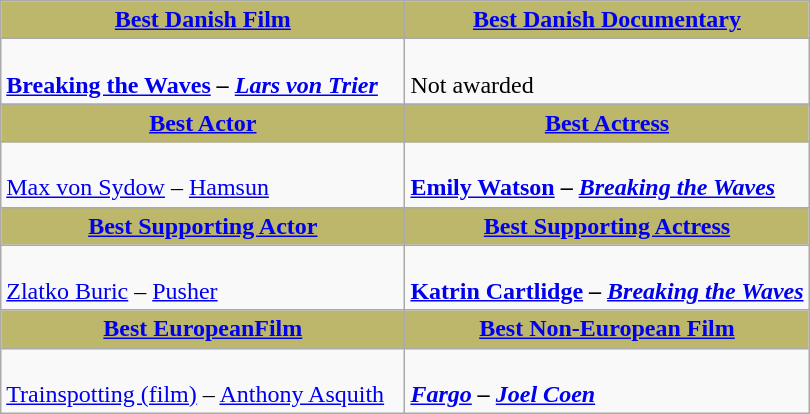<table class="wikitable">
<tr>
<th style="background:#BDB76B; width: 50%"><a href='#'>Best Danish Film</a></th>
<th style="background:#BDB76B; width: 50%"><a href='#'>Best Danish Documentary</a></th>
</tr>
<tr>
<td valign="top"><br><strong><a href='#'>Breaking the Waves</a><em> – <a href='#'>Lars von Trier</a><strong><em></td>
<td valign="top"><br></em>Not awarded<em></td>
</tr>
<tr>
<th style="background:#BDB76B;"><a href='#'>Best Actor</a></th>
<th style="background:#BDB76B;"><a href='#'>Best Actress</a></th>
</tr>
<tr>
<td valign="top"><br></strong><a href='#'>Max von Sydow</a> – </em><a href='#'>Hamsun</a></em></strong></td>
<td valign="top"><br><strong><a href='#'>Emily Watson</a> – <em><a href='#'>Breaking the Waves</a><strong><em></td>
</tr>
<tr>
<th style="background:#BDB76B;"><a href='#'>Best Supporting Actor</a></th>
<th style="background:#BDB76B;"><a href='#'>Best Supporting Actress</a></th>
</tr>
<tr>
<td valign="top"><br></strong><a href='#'>Zlatko Buric</a> – </em><a href='#'>Pusher</a></em></strong></td>
<td valign="top"><br><strong><a href='#'>Katrin Cartlidge</a> – <em><a href='#'>Breaking the Waves</a><strong><em></td>
</tr>
<tr>
<th style="background:#BDB76B;"><a href='#'>Best EuropeanFilm</a></th>
<th style="background:#BDB76B;"><a href='#'>Best Non-European Film</a></th>
</tr>
<tr>
<td valign="top"><br></em></strong><a href='#'>Trainspotting (film)</a></em> – <a href='#'>Anthony Asquith</a></strong></td>
<td valign="top"><br><strong><em><a href='#'>Fargo</a><em> – <a href='#'>Joel Coen</a><strong></td>
</tr>
</table>
